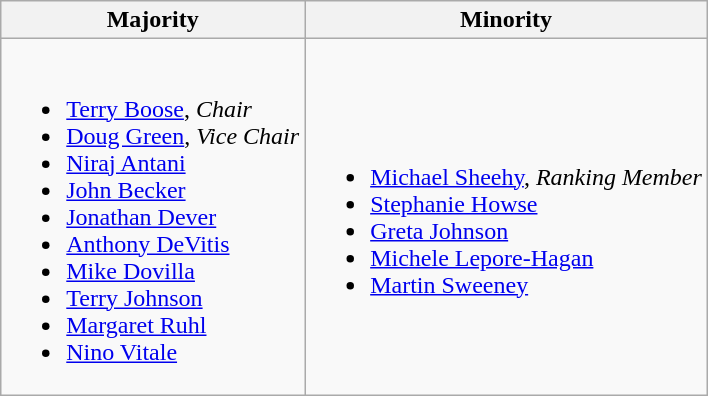<table class=wikitable>
<tr>
<th>Majority</th>
<th>Minority</th>
</tr>
<tr>
<td><br><ul><li><a href='#'>Terry Boose</a>, <em>Chair</em></li><li><a href='#'>Doug Green</a>, <em>Vice Chair</em></li><li><a href='#'>Niraj Antani</a></li><li><a href='#'>John Becker</a></li><li><a href='#'>Jonathan Dever</a></li><li><a href='#'>Anthony DeVitis</a></li><li><a href='#'>Mike Dovilla</a></li><li><a href='#'>Terry Johnson</a></li><li><a href='#'>Margaret Ruhl</a></li><li><a href='#'>Nino Vitale</a></li></ul></td>
<td><br><ul><li><a href='#'>Michael Sheehy</a>, <em>Ranking Member</em></li><li><a href='#'>Stephanie Howse</a></li><li><a href='#'>Greta Johnson</a></li><li><a href='#'>Michele Lepore-Hagan</a></li><li><a href='#'>Martin Sweeney</a></li></ul></td>
</tr>
</table>
